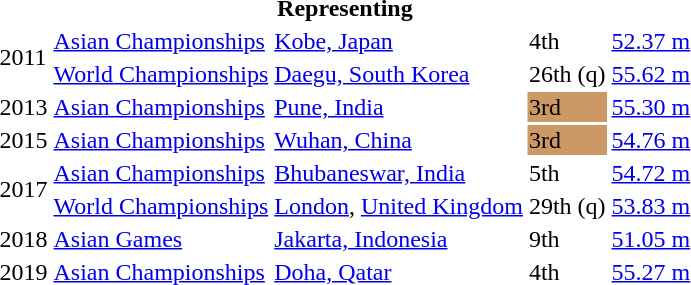<table>
<tr>
<th colspan="5">Representing </th>
</tr>
<tr>
<td rowspan=2>2011</td>
<td><a href='#'>Asian Championships</a></td>
<td><a href='#'>Kobe, Japan</a></td>
<td>4th</td>
<td><a href='#'>52.37 m</a></td>
</tr>
<tr>
<td><a href='#'>World Championships</a></td>
<td><a href='#'>Daegu, South Korea</a></td>
<td>26th (q)</td>
<td><a href='#'>55.62 m</a></td>
</tr>
<tr>
<td>2013</td>
<td><a href='#'>Asian Championships</a></td>
<td><a href='#'>Pune, India</a></td>
<td bgcolor=cc9966>3rd</td>
<td><a href='#'>55.30 m</a></td>
</tr>
<tr>
<td>2015</td>
<td><a href='#'>Asian Championships</a></td>
<td><a href='#'>Wuhan, China</a></td>
<td bgcolor=cc9966>3rd</td>
<td><a href='#'>54.76 m</a></td>
</tr>
<tr>
<td rowspan=2>2017</td>
<td><a href='#'>Asian Championships</a></td>
<td><a href='#'>Bhubaneswar, India</a></td>
<td>5th</td>
<td><a href='#'>54.72 m</a></td>
</tr>
<tr>
<td><a href='#'>World Championships</a></td>
<td><a href='#'>London</a>, <a href='#'>United Kingdom</a></td>
<td>29th (q)</td>
<td><a href='#'>53.83 m</a></td>
</tr>
<tr>
<td>2018</td>
<td><a href='#'>Asian Games</a></td>
<td><a href='#'>Jakarta, Indonesia</a></td>
<td>9th</td>
<td><a href='#'>51.05 m</a></td>
</tr>
<tr>
<td>2019</td>
<td><a href='#'>Asian Championships</a></td>
<td><a href='#'>Doha, Qatar</a></td>
<td>4th</td>
<td><a href='#'>55.27 m</a></td>
</tr>
</table>
